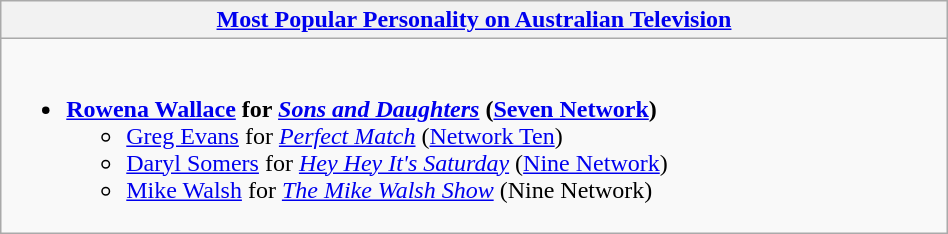<table class=wikitable width="50%">
<tr>
<th width="25%"><a href='#'>Most Popular Personality on Australian Television</a></th>
</tr>
<tr>
<td valign="top"><br><ul><li><strong><a href='#'>Rowena Wallace</a> for <em><a href='#'>Sons and Daughters</a></em> (<a href='#'>Seven Network</a>)</strong><ul><li><a href='#'>Greg Evans</a> for <em><a href='#'>Perfect Match</a></em> (<a href='#'>Network Ten</a>)</li><li><a href='#'>Daryl Somers</a> for <em><a href='#'>Hey Hey It's Saturday</a></em> (<a href='#'>Nine Network</a>)</li><li><a href='#'>Mike Walsh</a> for <em><a href='#'>The Mike Walsh Show</a></em> (Nine Network)</li></ul></li></ul></td>
</tr>
</table>
